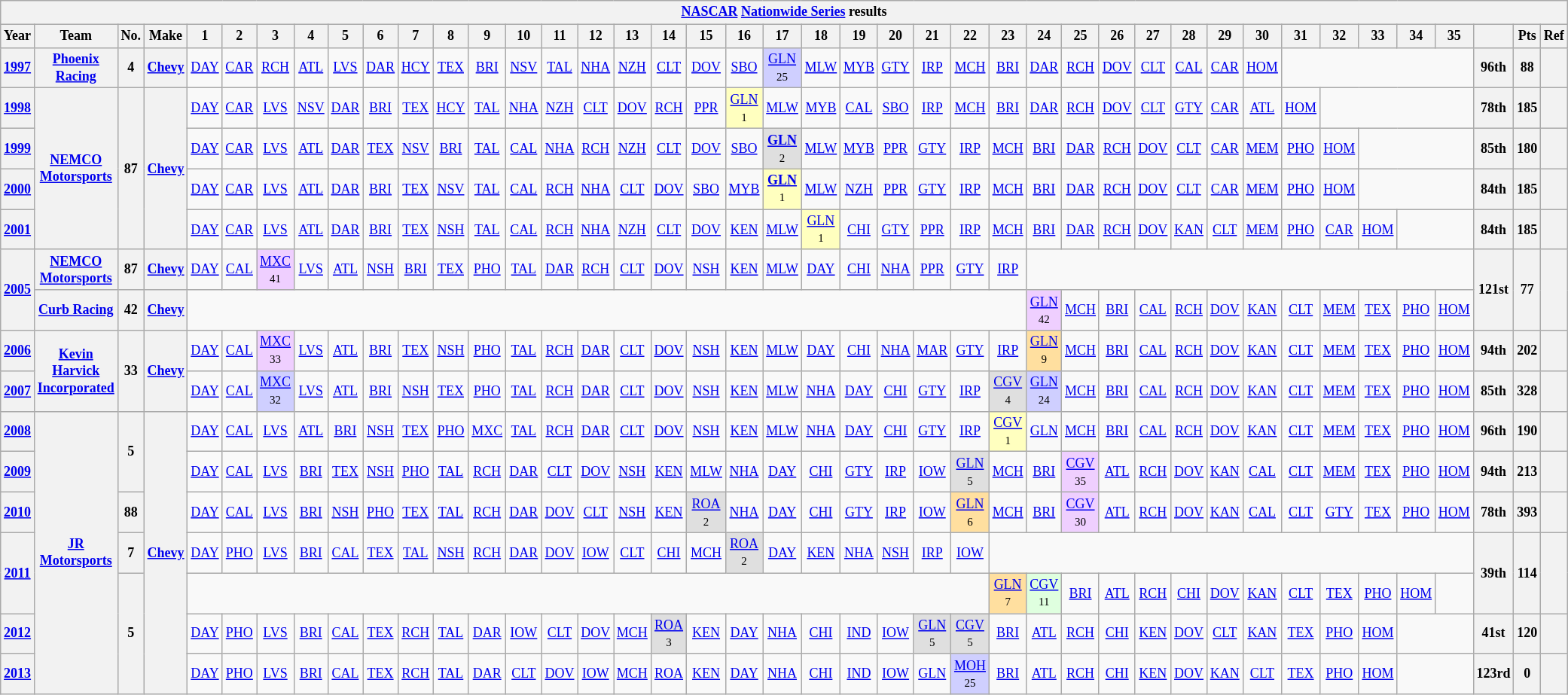<table class="wikitable" style="text-align:center; font-size:75%">
<tr>
<th colspan=42><a href='#'>NASCAR</a> <a href='#'>Nationwide Series</a> results</th>
</tr>
<tr>
<th>Year</th>
<th>Team</th>
<th>No.</th>
<th>Make</th>
<th>1</th>
<th>2</th>
<th>3</th>
<th>4</th>
<th>5</th>
<th>6</th>
<th>7</th>
<th>8</th>
<th>9</th>
<th>10</th>
<th>11</th>
<th>12</th>
<th>13</th>
<th>14</th>
<th>15</th>
<th>16</th>
<th>17</th>
<th>18</th>
<th>19</th>
<th>20</th>
<th>21</th>
<th>22</th>
<th>23</th>
<th>24</th>
<th>25</th>
<th>26</th>
<th>27</th>
<th>28</th>
<th>29</th>
<th>30</th>
<th>31</th>
<th>32</th>
<th>33</th>
<th>34</th>
<th>35</th>
<th></th>
<th>Pts</th>
<th>Ref</th>
</tr>
<tr>
<th><a href='#'>1997</a></th>
<th><a href='#'>Phoenix Racing</a></th>
<th>4</th>
<th><a href='#'>Chevy</a></th>
<td><a href='#'>DAY</a></td>
<td><a href='#'>CAR</a></td>
<td><a href='#'>RCH</a></td>
<td><a href='#'>ATL</a></td>
<td><a href='#'>LVS</a></td>
<td><a href='#'>DAR</a></td>
<td><a href='#'>HCY</a></td>
<td><a href='#'>TEX</a></td>
<td><a href='#'>BRI</a></td>
<td><a href='#'>NSV</a></td>
<td><a href='#'>TAL</a></td>
<td><a href='#'>NHA</a></td>
<td><a href='#'>NZH</a></td>
<td><a href='#'>CLT</a></td>
<td><a href='#'>DOV</a></td>
<td><a href='#'>SBO</a></td>
<td style="background:#CFCFFF;"><a href='#'>GLN</a><br><small>25</small></td>
<td><a href='#'>MLW</a></td>
<td><a href='#'>MYB</a></td>
<td><a href='#'>GTY</a></td>
<td><a href='#'>IRP</a></td>
<td><a href='#'>MCH</a></td>
<td><a href='#'>BRI</a></td>
<td><a href='#'>DAR</a></td>
<td><a href='#'>RCH</a></td>
<td><a href='#'>DOV</a></td>
<td><a href='#'>CLT</a></td>
<td><a href='#'>CAL</a></td>
<td><a href='#'>CAR</a></td>
<td><a href='#'>HOM</a></td>
<td colspan=5></td>
<th>96th</th>
<th>88</th>
<th></th>
</tr>
<tr>
<th><a href='#'>1998</a></th>
<th rowspan=4><a href='#'>NEMCO Motorsports</a></th>
<th rowspan=4>87</th>
<th rowspan=4><a href='#'>Chevy</a></th>
<td><a href='#'>DAY</a></td>
<td><a href='#'>CAR</a></td>
<td><a href='#'>LVS</a></td>
<td><a href='#'>NSV</a></td>
<td><a href='#'>DAR</a></td>
<td><a href='#'>BRI</a></td>
<td><a href='#'>TEX</a></td>
<td><a href='#'>HCY</a></td>
<td><a href='#'>TAL</a></td>
<td><a href='#'>NHA</a></td>
<td><a href='#'>NZH</a></td>
<td><a href='#'>CLT</a></td>
<td><a href='#'>DOV</a></td>
<td><a href='#'>RCH</a></td>
<td><a href='#'>PPR</a></td>
<td style="background:#FFFFBF;"><a href='#'>GLN</a><br><small>1</small></td>
<td><a href='#'>MLW</a></td>
<td><a href='#'>MYB</a></td>
<td><a href='#'>CAL</a></td>
<td><a href='#'>SBO</a></td>
<td><a href='#'>IRP</a></td>
<td><a href='#'>MCH</a></td>
<td><a href='#'>BRI</a></td>
<td><a href='#'>DAR</a></td>
<td><a href='#'>RCH</a></td>
<td><a href='#'>DOV</a></td>
<td><a href='#'>CLT</a></td>
<td><a href='#'>GTY</a></td>
<td><a href='#'>CAR</a></td>
<td><a href='#'>ATL</a></td>
<td><a href='#'>HOM</a></td>
<td colspan=4></td>
<th>78th</th>
<th>185</th>
<th></th>
</tr>
<tr>
<th><a href='#'>1999</a></th>
<td><a href='#'>DAY</a></td>
<td><a href='#'>CAR</a></td>
<td><a href='#'>LVS</a></td>
<td><a href='#'>ATL</a></td>
<td><a href='#'>DAR</a></td>
<td><a href='#'>TEX</a></td>
<td><a href='#'>NSV</a></td>
<td><a href='#'>BRI</a></td>
<td><a href='#'>TAL</a></td>
<td><a href='#'>CAL</a></td>
<td><a href='#'>NHA</a></td>
<td><a href='#'>RCH</a></td>
<td><a href='#'>NZH</a></td>
<td><a href='#'>CLT</a></td>
<td><a href='#'>DOV</a></td>
<td><a href='#'>SBO</a></td>
<td style="background:#DFDFDF;"><strong><a href='#'>GLN</a></strong><br><small>2</small></td>
<td><a href='#'>MLW</a></td>
<td><a href='#'>MYB</a></td>
<td><a href='#'>PPR</a></td>
<td><a href='#'>GTY</a></td>
<td><a href='#'>IRP</a></td>
<td><a href='#'>MCH</a></td>
<td><a href='#'>BRI</a></td>
<td><a href='#'>DAR</a></td>
<td><a href='#'>RCH</a></td>
<td><a href='#'>DOV</a></td>
<td><a href='#'>CLT</a></td>
<td><a href='#'>CAR</a></td>
<td><a href='#'>MEM</a></td>
<td><a href='#'>PHO</a></td>
<td><a href='#'>HOM</a></td>
<td colspan=3></td>
<th>85th</th>
<th>180</th>
<th></th>
</tr>
<tr>
<th><a href='#'>2000</a></th>
<td><a href='#'>DAY</a></td>
<td><a href='#'>CAR</a></td>
<td><a href='#'>LVS</a></td>
<td><a href='#'>ATL</a></td>
<td><a href='#'>DAR</a></td>
<td><a href='#'>BRI</a></td>
<td><a href='#'>TEX</a></td>
<td><a href='#'>NSV</a></td>
<td><a href='#'>TAL</a></td>
<td><a href='#'>CAL</a></td>
<td><a href='#'>RCH</a></td>
<td><a href='#'>NHA</a></td>
<td><a href='#'>CLT</a></td>
<td><a href='#'>DOV</a></td>
<td><a href='#'>SBO</a></td>
<td><a href='#'>MYB</a></td>
<td style="background:#FFFFBF;"><strong><a href='#'>GLN</a></strong><br><small>1</small></td>
<td><a href='#'>MLW</a></td>
<td><a href='#'>NZH</a></td>
<td><a href='#'>PPR</a></td>
<td><a href='#'>GTY</a></td>
<td><a href='#'>IRP</a></td>
<td><a href='#'>MCH</a></td>
<td><a href='#'>BRI</a></td>
<td><a href='#'>DAR</a></td>
<td><a href='#'>RCH</a></td>
<td><a href='#'>DOV</a></td>
<td><a href='#'>CLT</a></td>
<td><a href='#'>CAR</a></td>
<td><a href='#'>MEM</a></td>
<td><a href='#'>PHO</a></td>
<td><a href='#'>HOM</a></td>
<td colspan=3></td>
<th>84th</th>
<th>185</th>
<th></th>
</tr>
<tr>
<th><a href='#'>2001</a></th>
<td><a href='#'>DAY</a></td>
<td><a href='#'>CAR</a></td>
<td><a href='#'>LVS</a></td>
<td><a href='#'>ATL</a></td>
<td><a href='#'>DAR</a></td>
<td><a href='#'>BRI</a></td>
<td><a href='#'>TEX</a></td>
<td><a href='#'>NSH</a></td>
<td><a href='#'>TAL</a></td>
<td><a href='#'>CAL</a></td>
<td><a href='#'>RCH</a></td>
<td><a href='#'>NHA</a></td>
<td><a href='#'>NZH</a></td>
<td><a href='#'>CLT</a></td>
<td><a href='#'>DOV</a></td>
<td><a href='#'>KEN</a></td>
<td><a href='#'>MLW</a></td>
<td style="background:#FFFFBF;"><a href='#'>GLN</a><br><small>1</small></td>
<td><a href='#'>CHI</a></td>
<td><a href='#'>GTY</a></td>
<td><a href='#'>PPR</a></td>
<td><a href='#'>IRP</a></td>
<td><a href='#'>MCH</a></td>
<td><a href='#'>BRI</a></td>
<td><a href='#'>DAR</a></td>
<td><a href='#'>RCH</a></td>
<td><a href='#'>DOV</a></td>
<td><a href='#'>KAN</a></td>
<td><a href='#'>CLT</a></td>
<td><a href='#'>MEM</a></td>
<td><a href='#'>PHO</a></td>
<td><a href='#'>CAR</a></td>
<td><a href='#'>HOM</a></td>
<td colspan=2></td>
<th>84th</th>
<th>185</th>
<th></th>
</tr>
<tr>
<th rowspan=2><a href='#'>2005</a></th>
<th><a href='#'>NEMCO Motorsports</a></th>
<th>87</th>
<th><a href='#'>Chevy</a></th>
<td><a href='#'>DAY</a></td>
<td><a href='#'>CAL</a></td>
<td style="background:#EFCFFF;"><a href='#'>MXC</a><br><small>41</small></td>
<td><a href='#'>LVS</a></td>
<td><a href='#'>ATL</a></td>
<td><a href='#'>NSH</a></td>
<td><a href='#'>BRI</a></td>
<td><a href='#'>TEX</a></td>
<td><a href='#'>PHO</a></td>
<td><a href='#'>TAL</a></td>
<td><a href='#'>DAR</a></td>
<td><a href='#'>RCH</a></td>
<td><a href='#'>CLT</a></td>
<td><a href='#'>DOV</a></td>
<td><a href='#'>NSH</a></td>
<td><a href='#'>KEN</a></td>
<td><a href='#'>MLW</a></td>
<td><a href='#'>DAY</a></td>
<td><a href='#'>CHI</a></td>
<td><a href='#'>NHA</a></td>
<td><a href='#'>PPR</a></td>
<td><a href='#'>GTY</a></td>
<td><a href='#'>IRP</a></td>
<td colspan=12></td>
<th rowspan=2>121st</th>
<th rowspan=2>77</th>
<th rowspan=2></th>
</tr>
<tr>
<th><a href='#'>Curb Racing</a></th>
<th>42</th>
<th><a href='#'>Chevy</a></th>
<td colspan=23></td>
<td style="background:#EFCFFF;"><a href='#'>GLN</a><br><small>42</small></td>
<td><a href='#'>MCH</a></td>
<td><a href='#'>BRI</a></td>
<td><a href='#'>CAL</a></td>
<td><a href='#'>RCH</a></td>
<td><a href='#'>DOV</a></td>
<td><a href='#'>KAN</a></td>
<td><a href='#'>CLT</a></td>
<td><a href='#'>MEM</a></td>
<td><a href='#'>TEX</a></td>
<td><a href='#'>PHO</a></td>
<td><a href='#'>HOM</a></td>
</tr>
<tr>
<th><a href='#'>2006</a></th>
<th rowspan=2><a href='#'>Kevin Harvick Incorporated</a></th>
<th rowspan=2>33</th>
<th rowspan=2><a href='#'>Chevy</a></th>
<td><a href='#'>DAY</a></td>
<td><a href='#'>CAL</a></td>
<td style="background:#EFCFFF;"><a href='#'>MXC</a><br><small>33</small></td>
<td><a href='#'>LVS</a></td>
<td><a href='#'>ATL</a></td>
<td><a href='#'>BRI</a></td>
<td><a href='#'>TEX</a></td>
<td><a href='#'>NSH</a></td>
<td><a href='#'>PHO</a></td>
<td><a href='#'>TAL</a></td>
<td><a href='#'>RCH</a></td>
<td><a href='#'>DAR</a></td>
<td><a href='#'>CLT</a></td>
<td><a href='#'>DOV</a></td>
<td><a href='#'>NSH</a></td>
<td><a href='#'>KEN</a></td>
<td><a href='#'>MLW</a></td>
<td><a href='#'>DAY</a></td>
<td><a href='#'>CHI</a></td>
<td><a href='#'>NHA</a></td>
<td><a href='#'>MAR</a></td>
<td><a href='#'>GTY</a></td>
<td><a href='#'>IRP</a></td>
<td style="background:#FFDF9F;"><a href='#'>GLN</a><br><small>9</small></td>
<td><a href='#'>MCH</a></td>
<td><a href='#'>BRI</a></td>
<td><a href='#'>CAL</a></td>
<td><a href='#'>RCH</a></td>
<td><a href='#'>DOV</a></td>
<td><a href='#'>KAN</a></td>
<td><a href='#'>CLT</a></td>
<td><a href='#'>MEM</a></td>
<td><a href='#'>TEX</a></td>
<td><a href='#'>PHO</a></td>
<td><a href='#'>HOM</a></td>
<th>94th</th>
<th>202</th>
<th></th>
</tr>
<tr>
<th><a href='#'>2007</a></th>
<td><a href='#'>DAY</a></td>
<td><a href='#'>CAL</a></td>
<td style="background:#CFCFFF;"><a href='#'>MXC</a><br><small>32</small></td>
<td><a href='#'>LVS</a></td>
<td><a href='#'>ATL</a></td>
<td><a href='#'>BRI</a></td>
<td><a href='#'>NSH</a></td>
<td><a href='#'>TEX</a></td>
<td><a href='#'>PHO</a></td>
<td><a href='#'>TAL</a></td>
<td><a href='#'>RCH</a></td>
<td><a href='#'>DAR</a></td>
<td><a href='#'>CLT</a></td>
<td><a href='#'>DOV</a></td>
<td><a href='#'>NSH</a></td>
<td><a href='#'>KEN</a></td>
<td><a href='#'>MLW</a></td>
<td><a href='#'>NHA</a></td>
<td><a href='#'>DAY</a></td>
<td><a href='#'>CHI</a></td>
<td><a href='#'>GTY</a></td>
<td><a href='#'>IRP</a></td>
<td style="background:#DFDFDF;"><a href='#'>CGV</a><br><small>4</small></td>
<td style="background:#CFCFFF;"><a href='#'>GLN</a><br><small>24</small></td>
<td><a href='#'>MCH</a></td>
<td><a href='#'>BRI</a></td>
<td><a href='#'>CAL</a></td>
<td><a href='#'>RCH</a></td>
<td><a href='#'>DOV</a></td>
<td><a href='#'>KAN</a></td>
<td><a href='#'>CLT</a></td>
<td><a href='#'>MEM</a></td>
<td><a href='#'>TEX</a></td>
<td><a href='#'>PHO</a></td>
<td><a href='#'>HOM</a></td>
<th>85th</th>
<th>328</th>
<th></th>
</tr>
<tr>
<th><a href='#'>2008</a></th>
<th rowspan=7><a href='#'>JR Motorsports</a></th>
<th rowspan=2>5</th>
<th rowspan=7><a href='#'>Chevy</a></th>
<td><a href='#'>DAY</a></td>
<td><a href='#'>CAL</a></td>
<td><a href='#'>LVS</a></td>
<td><a href='#'>ATL</a></td>
<td><a href='#'>BRI</a></td>
<td><a href='#'>NSH</a></td>
<td><a href='#'>TEX</a></td>
<td><a href='#'>PHO</a></td>
<td><a href='#'>MXC</a></td>
<td><a href='#'>TAL</a></td>
<td><a href='#'>RCH</a></td>
<td><a href='#'>DAR</a></td>
<td><a href='#'>CLT</a></td>
<td><a href='#'>DOV</a></td>
<td><a href='#'>NSH</a></td>
<td><a href='#'>KEN</a></td>
<td><a href='#'>MLW</a></td>
<td><a href='#'>NHA</a></td>
<td><a href='#'>DAY</a></td>
<td><a href='#'>CHI</a></td>
<td><a href='#'>GTY</a></td>
<td><a href='#'>IRP</a></td>
<td style="background:#FFFFBF;"><a href='#'>CGV</a><br><small>1</small></td>
<td><a href='#'>GLN</a></td>
<td><a href='#'>MCH</a></td>
<td><a href='#'>BRI</a></td>
<td><a href='#'>CAL</a></td>
<td><a href='#'>RCH</a></td>
<td><a href='#'>DOV</a></td>
<td><a href='#'>KAN</a></td>
<td><a href='#'>CLT</a></td>
<td><a href='#'>MEM</a></td>
<td><a href='#'>TEX</a></td>
<td><a href='#'>PHO</a></td>
<td><a href='#'>HOM</a></td>
<th>96th</th>
<th>190</th>
<th></th>
</tr>
<tr>
<th><a href='#'>2009</a></th>
<td><a href='#'>DAY</a></td>
<td><a href='#'>CAL</a></td>
<td><a href='#'>LVS</a></td>
<td><a href='#'>BRI</a></td>
<td><a href='#'>TEX</a></td>
<td><a href='#'>NSH</a></td>
<td><a href='#'>PHO</a></td>
<td><a href='#'>TAL</a></td>
<td><a href='#'>RCH</a></td>
<td><a href='#'>DAR</a></td>
<td><a href='#'>CLT</a></td>
<td><a href='#'>DOV</a></td>
<td><a href='#'>NSH</a></td>
<td><a href='#'>KEN</a></td>
<td><a href='#'>MLW</a></td>
<td><a href='#'>NHA</a></td>
<td><a href='#'>DAY</a></td>
<td><a href='#'>CHI</a></td>
<td><a href='#'>GTY</a></td>
<td><a href='#'>IRP</a></td>
<td><a href='#'>IOW</a></td>
<td style="background:#DFDFDF;"><a href='#'>GLN</a><br><small>5</small></td>
<td><a href='#'>MCH</a></td>
<td><a href='#'>BRI</a></td>
<td style="background:#EFCFFF;"><a href='#'>CGV</a><br><small>35</small></td>
<td><a href='#'>ATL</a></td>
<td><a href='#'>RCH</a></td>
<td><a href='#'>DOV</a></td>
<td><a href='#'>KAN</a></td>
<td><a href='#'>CAL</a></td>
<td><a href='#'>CLT</a></td>
<td><a href='#'>MEM</a></td>
<td><a href='#'>TEX</a></td>
<td><a href='#'>PHO</a></td>
<td><a href='#'>HOM</a></td>
<th>94th</th>
<th>213</th>
<th></th>
</tr>
<tr>
<th><a href='#'>2010</a></th>
<th>88</th>
<td><a href='#'>DAY</a></td>
<td><a href='#'>CAL</a></td>
<td><a href='#'>LVS</a></td>
<td><a href='#'>BRI</a></td>
<td><a href='#'>NSH</a></td>
<td><a href='#'>PHO</a></td>
<td><a href='#'>TEX</a></td>
<td><a href='#'>TAL</a></td>
<td><a href='#'>RCH</a></td>
<td><a href='#'>DAR</a></td>
<td><a href='#'>DOV</a></td>
<td><a href='#'>CLT</a></td>
<td><a href='#'>NSH</a></td>
<td><a href='#'>KEN</a></td>
<td style="background:#DFDFDF;"><a href='#'>ROA</a><br><small>2</small></td>
<td><a href='#'>NHA</a></td>
<td><a href='#'>DAY</a></td>
<td><a href='#'>CHI</a></td>
<td><a href='#'>GTY</a></td>
<td><a href='#'>IRP</a></td>
<td><a href='#'>IOW</a></td>
<td style="background:#FFDF9F;"><a href='#'>GLN</a><br><small>6</small></td>
<td><a href='#'>MCH</a></td>
<td><a href='#'>BRI</a></td>
<td style="background:#EFCFFF;"><a href='#'>CGV</a><br><small>30</small></td>
<td><a href='#'>ATL</a></td>
<td><a href='#'>RCH</a></td>
<td><a href='#'>DOV</a></td>
<td><a href='#'>KAN</a></td>
<td><a href='#'>CAL</a></td>
<td><a href='#'>CLT</a></td>
<td><a href='#'>GTY</a></td>
<td><a href='#'>TEX</a></td>
<td><a href='#'>PHO</a></td>
<td><a href='#'>HOM</a></td>
<th>78th</th>
<th>393</th>
<th></th>
</tr>
<tr>
<th rowspan=2><a href='#'>2011</a></th>
<th>7</th>
<td><a href='#'>DAY</a></td>
<td><a href='#'>PHO</a></td>
<td><a href='#'>LVS</a></td>
<td><a href='#'>BRI</a></td>
<td><a href='#'>CAL</a></td>
<td><a href='#'>TEX</a></td>
<td><a href='#'>TAL</a></td>
<td><a href='#'>NSH</a></td>
<td><a href='#'>RCH</a></td>
<td><a href='#'>DAR</a></td>
<td><a href='#'>DOV</a></td>
<td><a href='#'>IOW</a></td>
<td><a href='#'>CLT</a></td>
<td><a href='#'>CHI</a></td>
<td><a href='#'>MCH</a></td>
<td style="background:#DFDFDF;"><a href='#'>ROA</a><br><small>2</small></td>
<td><a href='#'>DAY</a></td>
<td><a href='#'>KEN</a></td>
<td><a href='#'>NHA</a></td>
<td><a href='#'>NSH</a></td>
<td><a href='#'>IRP</a></td>
<td><a href='#'>IOW</a></td>
<td colspan=13></td>
<th rowspan=2>39th</th>
<th rowspan=2>114</th>
<th rowspan=2></th>
</tr>
<tr>
<th rowspan=3>5</th>
<td colspan=22></td>
<td style="background:#FFDF9F;"><a href='#'>GLN</a><br><small>7</small></td>
<td style="background:#DFFFDF;"><a href='#'>CGV</a><br><small>11</small></td>
<td><a href='#'>BRI</a></td>
<td><a href='#'>ATL</a></td>
<td><a href='#'>RCH</a></td>
<td><a href='#'>CHI</a></td>
<td><a href='#'>DOV</a></td>
<td><a href='#'>KAN</a></td>
<td><a href='#'>CLT</a></td>
<td><a href='#'>TEX</a></td>
<td><a href='#'>PHO</a></td>
<td><a href='#'>HOM</a></td>
<td></td>
</tr>
<tr>
<th><a href='#'>2012</a></th>
<td><a href='#'>DAY</a></td>
<td><a href='#'>PHO</a></td>
<td><a href='#'>LVS</a></td>
<td><a href='#'>BRI</a></td>
<td><a href='#'>CAL</a></td>
<td><a href='#'>TEX</a></td>
<td><a href='#'>RCH</a></td>
<td><a href='#'>TAL</a></td>
<td><a href='#'>DAR</a></td>
<td><a href='#'>IOW</a></td>
<td><a href='#'>CLT</a></td>
<td><a href='#'>DOV</a></td>
<td><a href='#'>MCH</a></td>
<td style="background:#DFDFDF;"><a href='#'>ROA</a><br><small>3</small></td>
<td><a href='#'>KEN</a></td>
<td><a href='#'>DAY</a></td>
<td><a href='#'>NHA</a></td>
<td><a href='#'>CHI</a></td>
<td><a href='#'>IND</a></td>
<td><a href='#'>IOW</a></td>
<td style="background:#DFDFDF;"><a href='#'>GLN</a><br><small>5</small></td>
<td style="background:#DFDFDF;"><a href='#'>CGV</a><br><small>5</small></td>
<td><a href='#'>BRI</a></td>
<td><a href='#'>ATL</a></td>
<td><a href='#'>RCH</a></td>
<td><a href='#'>CHI</a></td>
<td><a href='#'>KEN</a></td>
<td><a href='#'>DOV</a></td>
<td><a href='#'>CLT</a></td>
<td><a href='#'>KAN</a></td>
<td><a href='#'>TEX</a></td>
<td><a href='#'>PHO</a></td>
<td><a href='#'>HOM</a></td>
<td colspan=2></td>
<th>41st</th>
<th>120</th>
<th></th>
</tr>
<tr>
<th><a href='#'>2013</a></th>
<td><a href='#'>DAY</a></td>
<td><a href='#'>PHO</a></td>
<td><a href='#'>LVS</a></td>
<td><a href='#'>BRI</a></td>
<td><a href='#'>CAL</a></td>
<td><a href='#'>TEX</a></td>
<td><a href='#'>RCH</a></td>
<td><a href='#'>TAL</a></td>
<td><a href='#'>DAR</a></td>
<td><a href='#'>CLT</a></td>
<td><a href='#'>DOV</a></td>
<td><a href='#'>IOW</a></td>
<td><a href='#'>MCH</a></td>
<td><a href='#'>ROA</a></td>
<td><a href='#'>KEN</a></td>
<td><a href='#'>DAY</a></td>
<td><a href='#'>NHA</a></td>
<td><a href='#'>CHI</a></td>
<td><a href='#'>IND</a></td>
<td><a href='#'>IOW</a></td>
<td><a href='#'>GLN</a></td>
<td style="background:#CFCFFF;"><a href='#'>MOH</a><br><small>25</small></td>
<td><a href='#'>BRI</a></td>
<td><a href='#'>ATL</a></td>
<td><a href='#'>RCH</a></td>
<td><a href='#'>CHI</a></td>
<td><a href='#'>KEN</a></td>
<td><a href='#'>DOV</a></td>
<td><a href='#'>KAN</a></td>
<td><a href='#'>CLT</a></td>
<td><a href='#'>TEX</a></td>
<td><a href='#'>PHO</a></td>
<td><a href='#'>HOM</a></td>
<td colspan=2></td>
<th>123rd</th>
<th>0</th>
<th></th>
</tr>
</table>
